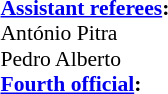<table width=50% style="font-size: 90%">
<tr>
<td><br><strong><a href='#'>Assistant referees</a>:</strong>
<br>António Pitra
<br>Pedro Alberto
<br><strong><a href='#'>Fourth official</a>:</strong>
<br></td>
</tr>
</table>
